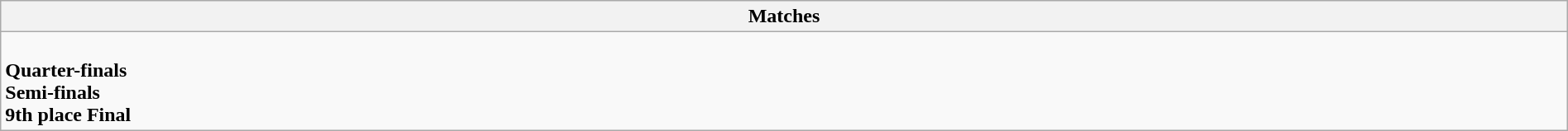<table class="wikitable collapsible collapsed" style="width:100%;">
<tr>
<th>Matches</th>
</tr>
<tr>
<td><br><strong>Quarter-finals</strong>



<br><strong>Semi-finals</strong>

<br><strong>9th place Final</strong>
</td>
</tr>
</table>
